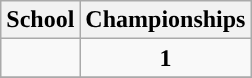<table class="wikitable sortable" style="text-align:center">
<tr>
<th>School</th>
<th>Championships</th>
</tr>
<tr>
<td><strong><a href='#'></a></strong></td>
<td><strong>1</strong></td>
</tr>
<tr>
</tr>
</table>
